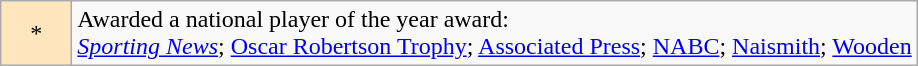<table class="wikitable">
<tr>
<td style="background-color:#FFE6BD">    *    </td>
<td>Awarded a national player of the year award: <br><em><a href='#'>Sporting News</a></em>; <a href='#'>Oscar Robertson Trophy</a>; <a href='#'>Associated Press</a>; <a href='#'>NABC</a>; <a href='#'>Naismith</a>; <a href='#'>Wooden</a></td>
</tr>
</table>
